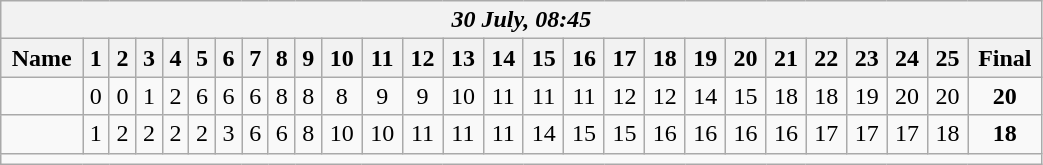<table class=wikitable style="text-align:center; width: 55%">
<tr>
<th colspan=27><em>30 July, 08:45</em></th>
</tr>
<tr>
<th>Name</th>
<th>1</th>
<th>2</th>
<th>3</th>
<th>4</th>
<th>5</th>
<th>6</th>
<th>7</th>
<th>8</th>
<th>9</th>
<th>10</th>
<th>11</th>
<th>12</th>
<th>13</th>
<th>14</th>
<th>15</th>
<th>16</th>
<th>17</th>
<th>18</th>
<th>19</th>
<th>20</th>
<th>21</th>
<th>22</th>
<th>23</th>
<th>24</th>
<th>25</th>
<th>Final</th>
</tr>
<tr>
<td align=left><strong></strong></td>
<td>0</td>
<td>0</td>
<td>1</td>
<td>2</td>
<td>6</td>
<td>6</td>
<td>6</td>
<td>8</td>
<td>8</td>
<td>8</td>
<td>9</td>
<td>9</td>
<td>10</td>
<td>11</td>
<td>11</td>
<td>11</td>
<td>12</td>
<td>12</td>
<td>14</td>
<td>15</td>
<td>18</td>
<td>18</td>
<td>19</td>
<td>20</td>
<td>20</td>
<td><strong>20</strong></td>
</tr>
<tr>
<td align=left></td>
<td>1</td>
<td>2</td>
<td>2</td>
<td>2</td>
<td>2</td>
<td>3</td>
<td>6</td>
<td>6</td>
<td>8</td>
<td>10</td>
<td>10</td>
<td>11</td>
<td>11</td>
<td>11</td>
<td>14</td>
<td>15</td>
<td>15</td>
<td>16</td>
<td>16</td>
<td>16</td>
<td>16</td>
<td>17</td>
<td>17</td>
<td>17</td>
<td>18</td>
<td><strong>18</strong></td>
</tr>
<tr>
<td colspan=27></td>
</tr>
</table>
